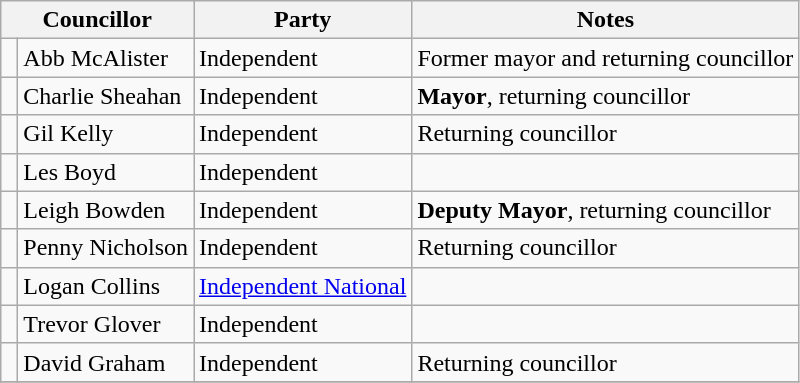<table class="wikitable">
<tr>
<th colspan="2">Councillor</th>
<th>Party</th>
<th>Notes</th>
</tr>
<tr>
<td> </td>
<td>Abb McAlister</td>
<td>Independent</td>
<td>Former mayor and returning councillor</td>
</tr>
<tr>
<td> </td>
<td>Charlie Sheahan</td>
<td>Independent</td>
<td><strong>Mayor</strong>, returning councillor</td>
</tr>
<tr>
<td> </td>
<td>Gil Kelly</td>
<td>Independent</td>
<td>Returning councillor</td>
</tr>
<tr>
<td> </td>
<td>Les Boyd</td>
<td>Independent</td>
<td></td>
</tr>
<tr>
<td> </td>
<td>Leigh Bowden</td>
<td>Independent</td>
<td><strong>Deputy Mayor</strong>, returning councillor</td>
</tr>
<tr>
<td> </td>
<td>Penny Nicholson</td>
<td>Independent</td>
<td>Returning councillor</td>
</tr>
<tr>
<td> </td>
<td>Logan Collins</td>
<td><a href='#'>Independent National</a></td>
<td></td>
</tr>
<tr>
<td> </td>
<td>Trevor Glover</td>
<td>Independent</td>
<td></td>
</tr>
<tr>
<td> </td>
<td>David Graham</td>
<td>Independent</td>
<td>Returning councillor</td>
</tr>
<tr>
</tr>
</table>
